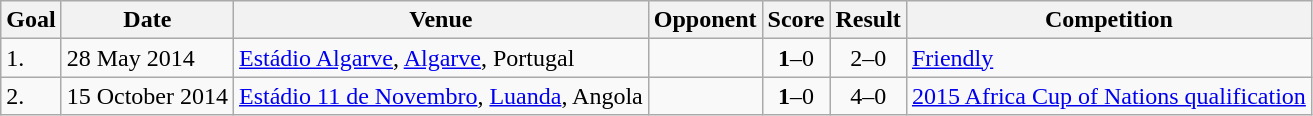<table class="wikitable plainrowheaders sortable">
<tr>
<th>Goal</th>
<th>Date</th>
<th>Venue</th>
<th>Opponent</th>
<th>Score</th>
<th>Result</th>
<th>Competition</th>
</tr>
<tr>
<td>1.</td>
<td>28 May 2014</td>
<td><a href='#'>Estádio Algarve</a>, <a href='#'>Algarve</a>, Portugal</td>
<td></td>
<td align=center><strong>1</strong>–0</td>
<td align=center>2–0</td>
<td><a href='#'>Friendly</a></td>
</tr>
<tr>
<td>2.</td>
<td>15 October 2014</td>
<td><a href='#'>Estádio 11 de Novembro</a>, <a href='#'>Luanda</a>, Angola</td>
<td></td>
<td align=center><strong>1</strong>–0</td>
<td align=center>4–0</td>
<td><a href='#'>2015 Africa Cup of Nations qualification</a></td>
</tr>
</table>
